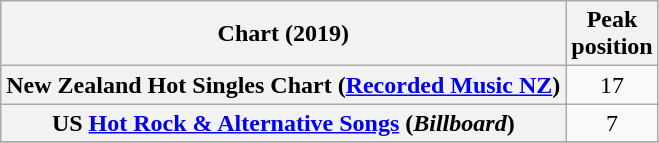<table class="wikitable sortable plainrowheaders" style="text-align:center">
<tr>
<th scope="col">Chart (2019)</th>
<th scope="col">Peak<br>position</th>
</tr>
<tr>
<th scope="row">New Zealand Hot Singles Chart (<a href='#'>Recorded Music NZ</a>)</th>
<td>17</td>
</tr>
<tr>
<th scope="row">US <a href='#'>Hot Rock & Alternative Songs</a> (<em>Billboard</em>)</th>
<td>7</td>
</tr>
<tr>
</tr>
</table>
